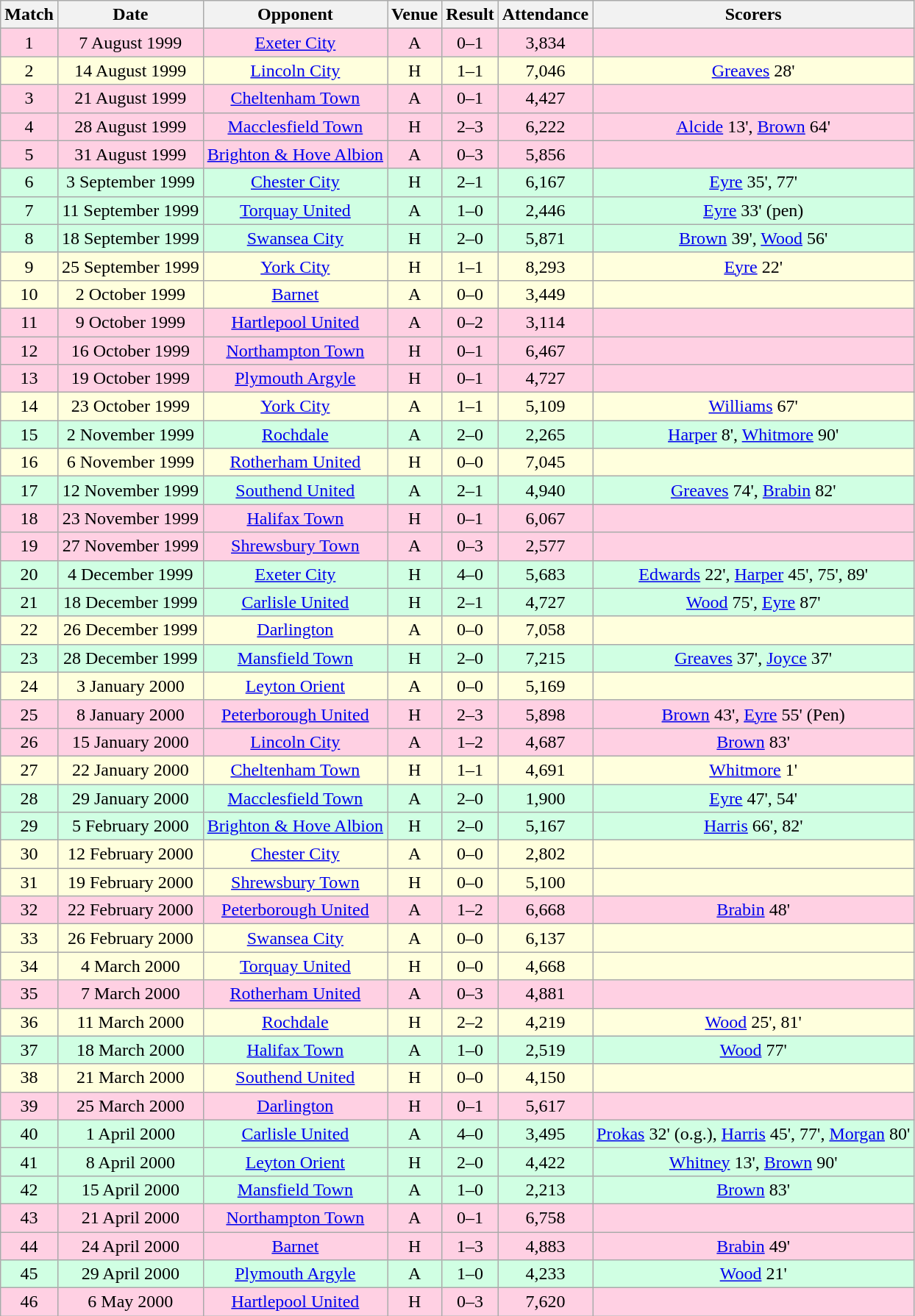<table class="wikitable " style="font-size:100%; text-align:center">
<tr>
<th>Match</th>
<th>Date</th>
<th>Opponent</th>
<th>Venue</th>
<th>Result</th>
<th>Attendance</th>
<th>Scorers</th>
</tr>
<tr style="background: #ffd0e3;">
<td>1</td>
<td>7 August 1999</td>
<td><a href='#'>Exeter City</a></td>
<td>A</td>
<td>0–1</td>
<td>3,834</td>
<td></td>
</tr>
<tr style="background: #ffffdd;">
<td>2</td>
<td>14 August 1999</td>
<td><a href='#'>Lincoln City</a></td>
<td>H</td>
<td>1–1</td>
<td>7,046</td>
<td><a href='#'>Greaves</a> 28'</td>
</tr>
<tr style="background: #ffd0e3;">
<td>3</td>
<td>21 August 1999</td>
<td><a href='#'>Cheltenham Town</a></td>
<td>A</td>
<td>0–1</td>
<td>4,427</td>
<td></td>
</tr>
<tr style="background: #ffd0e3;">
<td>4</td>
<td>28 August 1999</td>
<td><a href='#'>Macclesfield Town</a></td>
<td>H</td>
<td>2–3</td>
<td>6,222</td>
<td><a href='#'>Alcide</a> 13', <a href='#'>Brown</a> 64'</td>
</tr>
<tr style="background: #ffd0e3;">
<td>5</td>
<td>31 August 1999</td>
<td><a href='#'>Brighton & Hove Albion</a></td>
<td>A</td>
<td>0–3</td>
<td>5,856</td>
<td></td>
</tr>
<tr style="background: #d0ffe3;">
<td>6</td>
<td>3 September 1999</td>
<td><a href='#'>Chester City</a></td>
<td>H</td>
<td>2–1</td>
<td>6,167</td>
<td><a href='#'>Eyre</a> 35', 77'</td>
</tr>
<tr style="background: #d0ffe3;">
<td>7</td>
<td>11 September 1999</td>
<td><a href='#'>Torquay United</a></td>
<td>A</td>
<td>1–0</td>
<td>2,446</td>
<td><a href='#'>Eyre</a> 33' (pen)</td>
</tr>
<tr style="background: #d0ffe3;">
<td>8</td>
<td>18 September 1999</td>
<td><a href='#'>Swansea City</a></td>
<td>H</td>
<td>2–0</td>
<td>5,871</td>
<td><a href='#'>Brown</a> 39', <a href='#'>Wood</a> 56'</td>
</tr>
<tr style="background: #ffffdd;">
<td>9</td>
<td>25 September 1999</td>
<td><a href='#'>York City</a></td>
<td>H</td>
<td>1–1</td>
<td>8,293</td>
<td><a href='#'>Eyre</a> 22'</td>
</tr>
<tr style="background: #ffffdd;">
<td>10</td>
<td>2 October 1999</td>
<td><a href='#'>Barnet</a></td>
<td>A</td>
<td>0–0</td>
<td>3,449</td>
<td></td>
</tr>
<tr style="background: #ffd0e3;">
<td>11</td>
<td>9 October 1999</td>
<td><a href='#'>Hartlepool United</a></td>
<td>A</td>
<td>0–2</td>
<td>3,114</td>
<td></td>
</tr>
<tr style="background: #ffd0e3;">
<td>12</td>
<td>16 October 1999</td>
<td><a href='#'>Northampton Town</a></td>
<td>H</td>
<td>0–1</td>
<td>6,467</td>
<td></td>
</tr>
<tr style="background: #ffd0e3;">
<td>13</td>
<td>19 October 1999</td>
<td><a href='#'>Plymouth Argyle</a></td>
<td>H</td>
<td>0–1</td>
<td>4,727</td>
<td></td>
</tr>
<tr style="background: #ffffdd;">
<td>14</td>
<td>23 October 1999</td>
<td><a href='#'>York City</a></td>
<td>A</td>
<td>1–1</td>
<td>5,109</td>
<td><a href='#'>Williams</a> 67'</td>
</tr>
<tr style="background: #d0ffe3;">
<td>15</td>
<td>2 November 1999</td>
<td><a href='#'>Rochdale</a></td>
<td>A</td>
<td>2–0</td>
<td>2,265</td>
<td><a href='#'>Harper</a> 8', <a href='#'>Whitmore</a> 90'</td>
</tr>
<tr style="background: #ffffdd;">
<td>16</td>
<td>6 November 1999</td>
<td><a href='#'>Rotherham United</a></td>
<td>H</td>
<td>0–0</td>
<td>7,045</td>
<td></td>
</tr>
<tr style="background: #d0ffe3;">
<td>17</td>
<td>12 November 1999</td>
<td><a href='#'>Southend United</a></td>
<td>A</td>
<td>2–1</td>
<td>4,940</td>
<td><a href='#'>Greaves</a> 74', <a href='#'>Brabin</a> 82'</td>
</tr>
<tr style="background: #ffd0e3;">
<td>18</td>
<td>23 November 1999</td>
<td><a href='#'>Halifax Town</a></td>
<td>H</td>
<td>0–1</td>
<td>6,067</td>
<td></td>
</tr>
<tr style="background: #ffd0e3;">
<td>19</td>
<td>27 November 1999</td>
<td><a href='#'>Shrewsbury Town</a></td>
<td>A</td>
<td>0–3</td>
<td>2,577</td>
<td></td>
</tr>
<tr style="background: #d0ffe3;">
<td>20</td>
<td>4 December 1999</td>
<td><a href='#'>Exeter City</a></td>
<td>H</td>
<td>4–0</td>
<td>5,683</td>
<td><a href='#'>Edwards</a> 22', <a href='#'>Harper</a> 45', 75', 89'</td>
</tr>
<tr style="background: #d0ffe3;">
<td>21</td>
<td>18 December 1999</td>
<td><a href='#'>Carlisle United</a></td>
<td>H</td>
<td>2–1</td>
<td>4,727</td>
<td><a href='#'>Wood</a> 75', <a href='#'>Eyre</a> 87'</td>
</tr>
<tr style="background: #ffffdd;">
<td>22</td>
<td>26 December 1999</td>
<td><a href='#'>Darlington</a></td>
<td>A</td>
<td>0–0</td>
<td>7,058</td>
<td></td>
</tr>
<tr style="background: #d0ffe3;">
<td>23</td>
<td>28 December 1999</td>
<td><a href='#'>Mansfield Town</a></td>
<td>H</td>
<td>2–0</td>
<td>7,215</td>
<td><a href='#'>Greaves</a> 37', <a href='#'>Joyce</a> 37'</td>
</tr>
<tr style="background: #ffffdd;">
<td>24</td>
<td>3 January 2000</td>
<td><a href='#'>Leyton Orient</a></td>
<td>A</td>
<td>0–0</td>
<td>5,169</td>
<td></td>
</tr>
<tr style="background: #ffd0e3;">
<td>25</td>
<td>8 January 2000</td>
<td><a href='#'>Peterborough United</a></td>
<td>H</td>
<td>2–3</td>
<td>5,898</td>
<td><a href='#'>Brown</a> 43', <a href='#'>Eyre</a> 55' (Pen)</td>
</tr>
<tr style="background: #ffd0e3;">
<td>26</td>
<td>15 January 2000</td>
<td><a href='#'>Lincoln City</a></td>
<td>A</td>
<td>1–2</td>
<td>4,687</td>
<td><a href='#'>Brown</a> 83'</td>
</tr>
<tr style="background: #ffffdd;">
<td>27</td>
<td>22 January 2000</td>
<td><a href='#'>Cheltenham Town</a></td>
<td>H</td>
<td>1–1</td>
<td>4,691</td>
<td><a href='#'>Whitmore</a> 1'</td>
</tr>
<tr style="background: #d0ffe3;">
<td>28</td>
<td>29 January 2000</td>
<td><a href='#'>Macclesfield Town</a></td>
<td>A</td>
<td>2–0</td>
<td>1,900</td>
<td><a href='#'>Eyre</a> 47', 54'</td>
</tr>
<tr style="background: #d0ffe3;">
<td>29</td>
<td>5 February 2000</td>
<td><a href='#'>Brighton & Hove Albion</a></td>
<td>H</td>
<td>2–0</td>
<td>5,167</td>
<td><a href='#'>Harris</a> 66', 82'</td>
</tr>
<tr style="background: #ffffdd;">
<td>30</td>
<td>12 February 2000</td>
<td><a href='#'>Chester City</a></td>
<td>A</td>
<td>0–0</td>
<td>2,802</td>
<td></td>
</tr>
<tr style="background: #ffffdd;">
<td>31</td>
<td>19 February 2000</td>
<td><a href='#'>Shrewsbury Town</a></td>
<td>H</td>
<td>0–0</td>
<td>5,100</td>
<td></td>
</tr>
<tr style="background: #ffd0e3;">
<td>32</td>
<td>22 February 2000</td>
<td><a href='#'>Peterborough United</a></td>
<td>A</td>
<td>1–2</td>
<td>6,668</td>
<td><a href='#'>Brabin</a> 48'</td>
</tr>
<tr style="background: #ffffdd;">
<td>33</td>
<td>26 February 2000</td>
<td><a href='#'>Swansea City</a></td>
<td>A</td>
<td>0–0</td>
<td>6,137</td>
<td></td>
</tr>
<tr style="background: #ffffdd;">
<td>34</td>
<td>4 March 2000</td>
<td><a href='#'>Torquay United</a></td>
<td>H</td>
<td>0–0</td>
<td>4,668</td>
<td></td>
</tr>
<tr style="background: #ffd0e3;">
<td>35</td>
<td>7 March 2000</td>
<td><a href='#'>Rotherham United</a></td>
<td>A</td>
<td>0–3</td>
<td>4,881</td>
<td></td>
</tr>
<tr style="background: #ffffdd;">
<td>36</td>
<td>11 March 2000</td>
<td><a href='#'>Rochdale</a></td>
<td>H</td>
<td>2–2</td>
<td>4,219</td>
<td><a href='#'>Wood</a> 25', 81'</td>
</tr>
<tr style="background: #d0ffe3;">
<td>37</td>
<td>18 March 2000</td>
<td><a href='#'>Halifax Town</a></td>
<td>A</td>
<td>1–0</td>
<td>2,519</td>
<td><a href='#'>Wood</a> 77'</td>
</tr>
<tr style="background: #ffffdd;">
<td>38</td>
<td>21 March 2000</td>
<td><a href='#'>Southend United</a></td>
<td>H</td>
<td>0–0</td>
<td>4,150</td>
<td></td>
</tr>
<tr style="background: #ffd0e3;">
<td>39</td>
<td>25 March 2000</td>
<td><a href='#'>Darlington</a></td>
<td>H</td>
<td>0–1</td>
<td>5,617</td>
<td></td>
</tr>
<tr style="background: #d0ffe3;">
<td>40</td>
<td>1 April 2000</td>
<td><a href='#'>Carlisle United</a></td>
<td>A</td>
<td>4–0</td>
<td>3,495</td>
<td><a href='#'>Prokas</a> 32' (o.g.), <a href='#'>Harris</a> 45', 77', <a href='#'>Morgan</a> 80'</td>
</tr>
<tr style="background: #d0ffe3;">
<td>41</td>
<td>8 April 2000</td>
<td><a href='#'>Leyton Orient</a></td>
<td>H</td>
<td>2–0</td>
<td>4,422</td>
<td><a href='#'>Whitney</a> 13', <a href='#'>Brown</a> 90'</td>
</tr>
<tr style="background: #d0ffe3;">
<td>42</td>
<td>15 April 2000</td>
<td><a href='#'>Mansfield Town</a></td>
<td>A</td>
<td>1–0</td>
<td>2,213</td>
<td><a href='#'>Brown</a> 83'</td>
</tr>
<tr style="background: #ffd0e3;">
<td>43</td>
<td>21 April 2000</td>
<td><a href='#'>Northampton Town</a></td>
<td>A</td>
<td>0–1</td>
<td>6,758</td>
<td></td>
</tr>
<tr style="background: #ffd0e3;">
<td>44</td>
<td>24 April 2000</td>
<td><a href='#'>Barnet</a></td>
<td>H</td>
<td>1–3</td>
<td>4,883</td>
<td><a href='#'>Brabin</a> 49'</td>
</tr>
<tr style="background: #d0ffe3;">
<td>45</td>
<td>29 April 2000</td>
<td><a href='#'>Plymouth Argyle</a></td>
<td>A</td>
<td>1–0</td>
<td>4,233</td>
<td><a href='#'>Wood</a> 21'</td>
</tr>
<tr style="background: #ffd0e3;">
<td>46</td>
<td>6 May 2000</td>
<td><a href='#'>Hartlepool United</a></td>
<td>H</td>
<td>0–3</td>
<td>7,620</td>
<td></td>
</tr>
</table>
